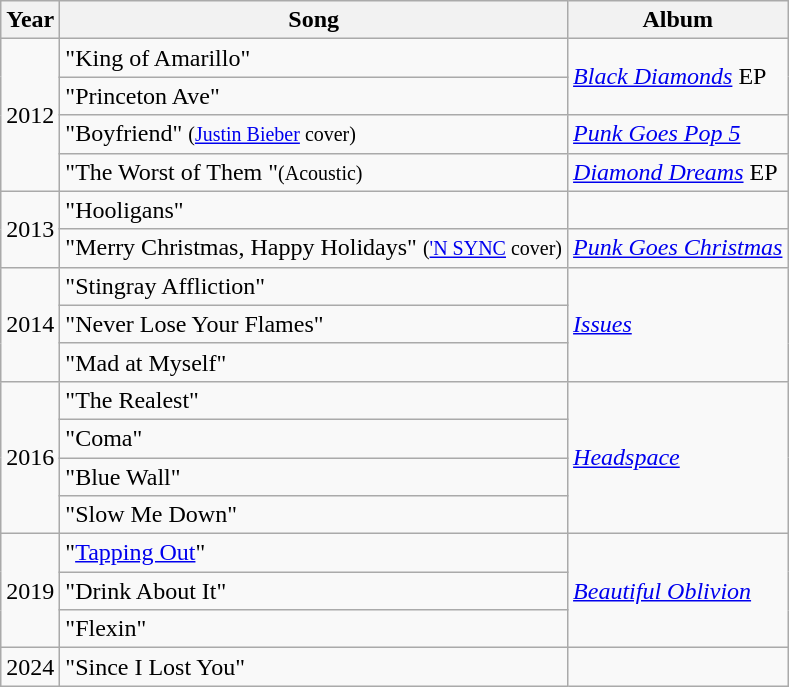<table class="wikitable">
<tr>
<th>Year</th>
<th>Song</th>
<th>Album</th>
</tr>
<tr>
<td rowspan="4">2012</td>
<td>"King of Amarillo"</td>
<td rowspan=2><em><a href='#'>Black Diamonds</a></em> EP</td>
</tr>
<tr>
<td>"Princeton Ave"</td>
</tr>
<tr>
<td>"Boyfriend" <small>(<a href='#'>Justin Bieber</a> cover)</small></td>
<td><em><a href='#'>Punk Goes Pop 5</a></em></td>
</tr>
<tr>
<td>"The Worst of Them "<small>(Acoustic)</small></td>
<td><em><a href='#'>Diamond Dreams</a></em> EP</td>
</tr>
<tr>
<td rowspan="2">2013</td>
<td>"Hooligans"</td>
<td></td>
</tr>
<tr>
<td>"Merry Christmas, Happy Holidays" <small>(<a href='#'>'N SYNC</a> cover)</small></td>
<td><em><a href='#'>Punk Goes Christmas</a></em></td>
</tr>
<tr>
<td rowspan="3">2014</td>
<td>"Stingray Affliction"</td>
<td rowspan=3><em><a href='#'>Issues</a></em></td>
</tr>
<tr>
<td>"Never Lose Your Flames"</td>
</tr>
<tr>
<td>"Mad at Myself"</td>
</tr>
<tr>
<td rowspan="4">2016</td>
<td>"The Realest"</td>
<td rowspan="4"><em><a href='#'>Headspace</a></em></td>
</tr>
<tr>
<td>"Coma"</td>
</tr>
<tr>
<td>"Blue Wall"</td>
</tr>
<tr>
<td>"Slow Me Down"</td>
</tr>
<tr>
<td rowspan="3">2019</td>
<td>"<a href='#'>Tapping Out</a>"</td>
<td rowspan="3"><em><a href='#'>Beautiful Oblivion</a></em></td>
</tr>
<tr>
<td>"Drink About It"</td>
</tr>
<tr>
<td>"Flexin"</td>
</tr>
<tr>
<td>2024</td>
<td>"Since I Lost You"</td>
<td></td>
</tr>
</table>
